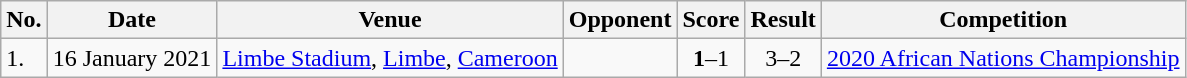<table class="wikitable">
<tr>
<th>No.</th>
<th>Date</th>
<th>Venue</th>
<th>Opponent</th>
<th>Score</th>
<th>Result</th>
<th>Competition</th>
</tr>
<tr>
<td>1.</td>
<td>16 January 2021</td>
<td><a href='#'>Limbe Stadium</a>, <a href='#'>Limbe</a>, <a href='#'>Cameroon</a></td>
<td></td>
<td align=center><strong>1</strong>–1</td>
<td align=center>3–2</td>
<td><a href='#'>2020 African Nations Championship</a></td>
</tr>
</table>
